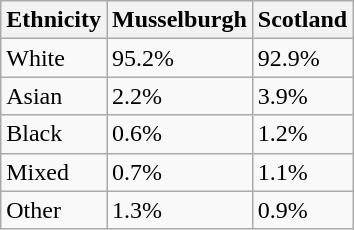<table class="wikitable">
<tr>
<th>Ethnicity</th>
<th>Musselburgh</th>
<th>Scotland</th>
</tr>
<tr>
<td>White</td>
<td>95.2%</td>
<td>92.9%</td>
</tr>
<tr>
<td>Asian</td>
<td>2.2%</td>
<td>3.9%</td>
</tr>
<tr>
<td>Black</td>
<td>0.6%</td>
<td>1.2%</td>
</tr>
<tr>
<td>Mixed</td>
<td>0.7%</td>
<td>1.1%</td>
</tr>
<tr>
<td>Other</td>
<td>1.3%</td>
<td>0.9%</td>
</tr>
</table>
